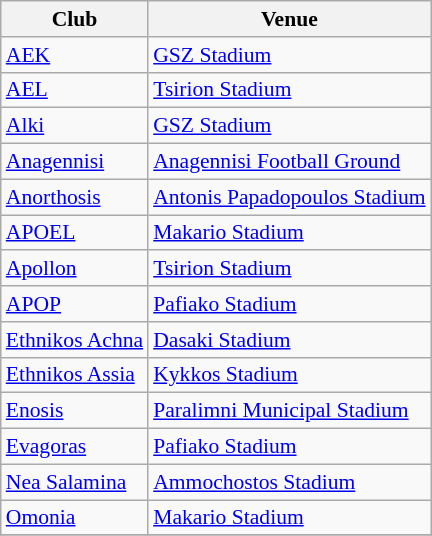<table class="wikitable" style="font-size:90%">
<tr>
<th>Club</th>
<th>Venue</th>
</tr>
<tr>
<td><a href='#'>ΑΕΚ</a></td>
<td><a href='#'>GSZ Stadium</a></td>
</tr>
<tr>
<td><a href='#'>AEL</a></td>
<td><a href='#'>Tsirion Stadium</a></td>
</tr>
<tr>
<td><a href='#'>Alki</a></td>
<td><a href='#'>GSZ Stadium</a></td>
</tr>
<tr>
<td><a href='#'>Anagennisi</a></td>
<td><a href='#'>Anagennisi Football Ground</a></td>
</tr>
<tr>
<td><a href='#'>Anorthosis</a></td>
<td><a href='#'>Antonis Papadopoulos Stadium</a></td>
</tr>
<tr>
<td><a href='#'>APOEL</a></td>
<td><a href='#'>Makario Stadium</a></td>
</tr>
<tr>
<td><a href='#'>Apollon</a></td>
<td><a href='#'>Tsirion Stadium</a></td>
</tr>
<tr>
<td><a href='#'>APOP</a></td>
<td><a href='#'>Pafiako Stadium</a></td>
</tr>
<tr>
<td><a href='#'>Ethnikos Achna</a></td>
<td><a href='#'>Dasaki Stadium</a></td>
</tr>
<tr>
<td><a href='#'>Ethnikos Assia</a></td>
<td><a href='#'>Kykkos Stadium</a></td>
</tr>
<tr>
<td><a href='#'>Enosis</a></td>
<td><a href='#'>Paralimni Municipal Stadium</a></td>
</tr>
<tr>
<td><a href='#'>Evagoras</a></td>
<td><a href='#'>Pafiako Stadium</a></td>
</tr>
<tr>
<td><a href='#'>Nea Salamina</a></td>
<td><a href='#'>Ammochostos Stadium</a></td>
</tr>
<tr>
<td><a href='#'>Omonia</a></td>
<td><a href='#'>Makario Stadium</a></td>
</tr>
<tr>
</tr>
</table>
